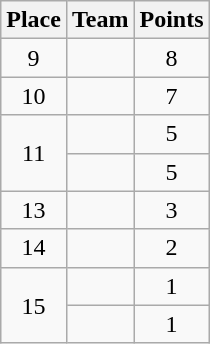<table class="wikitable" style="text-align:center; padding-bottom:0;">
<tr>
<th>Place</th>
<th style="text-align:left;">Team</th>
<th>Points</th>
</tr>
<tr>
<td>9</td>
<td align=left></td>
<td>8</td>
</tr>
<tr>
<td>10</td>
<td align=left></td>
<td>7</td>
</tr>
<tr>
<td rowspan=2>11</td>
<td align=left></td>
<td>5</td>
</tr>
<tr>
<td align=left></td>
<td>5</td>
</tr>
<tr>
<td>13</td>
<td align=left></td>
<td>3</td>
</tr>
<tr>
<td>14</td>
<td align=left></td>
<td>2</td>
</tr>
<tr>
<td rowspan=2>15</td>
<td align=left></td>
<td>1</td>
</tr>
<tr>
<td align=left></td>
<td>1</td>
</tr>
</table>
